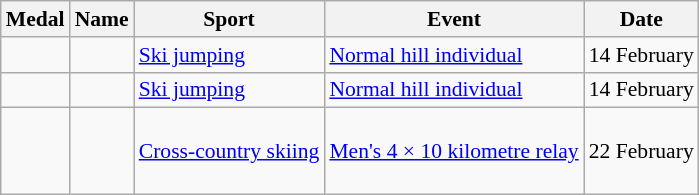<table class="wikitable sortable" style="font-size:90%">
<tr>
<th>Medal</th>
<th>Name</th>
<th>Sport</th>
<th>Event</th>
<th>Date</th>
</tr>
<tr>
<td></td>
<td></td>
<td><a href='#'>Ski jumping</a></td>
<td><a href='#'>Normal hill individual</a></td>
<td>14 February</td>
</tr>
<tr>
<td></td>
<td></td>
<td><a href='#'>Ski jumping</a></td>
<td><a href='#'>Normal hill individual</a></td>
<td>14 February</td>
</tr>
<tr>
<td></td>
<td> <br>  <br>  <br> </td>
<td><a href='#'>Cross-country skiing</a></td>
<td><a href='#'>Men's 4 × 10 kilometre relay</a></td>
<td>22 February</td>
</tr>
</table>
